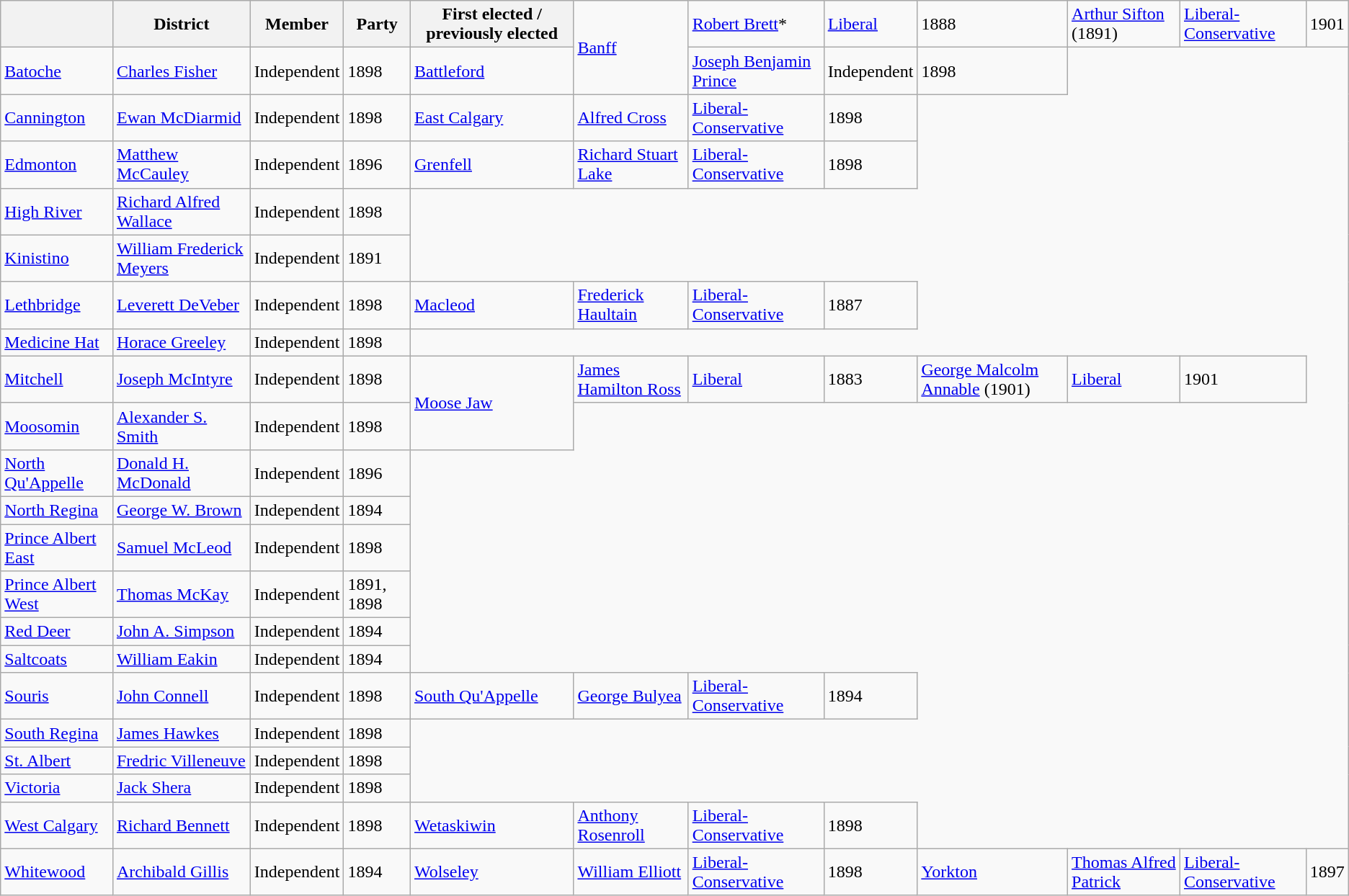<table class="wikitable sortable">
<tr>
<th></th>
<th>District</th>
<th>Member</th>
<th>Party</th>
<th>First elected / previously elected<br></th>
<td rowspan="2"><a href='#'>Banff</a></td>
<td><a href='#'>Robert Brett</a>*</td>
<td><a href='#'>Liberal</a></td>
<td>1888<br></td>
<td><a href='#'>Arthur Sifton</a> (1891)</td>
<td><a href='#'>Liberal-Conservative</a></td>
<td>1901</td>
</tr>
<tr>
<td><a href='#'>Batoche</a></td>
<td><a href='#'>Charles Fisher</a></td>
<td>Independent</td>
<td>1898<br></td>
<td><a href='#'>Battleford</a></td>
<td><a href='#'>Joseph Benjamin Prince</a></td>
<td>Independent</td>
<td>1898</td>
</tr>
<tr>
<td><a href='#'>Cannington</a></td>
<td><a href='#'>Ewan McDiarmid</a></td>
<td>Independent</td>
<td>1898<br></td>
<td><a href='#'>East Calgary</a></td>
<td><a href='#'>Alfred Cross</a></td>
<td><a href='#'>Liberal-Conservative</a></td>
<td>1898</td>
</tr>
<tr>
<td><a href='#'>Edmonton</a></td>
<td><a href='#'>Matthew McCauley</a></td>
<td>Independent</td>
<td>1896<br></td>
<td><a href='#'>Grenfell</a></td>
<td><a href='#'>Richard Stuart Lake</a></td>
<td><a href='#'>Liberal-Conservative</a></td>
<td>1898</td>
</tr>
<tr>
<td><a href='#'>High River</a></td>
<td><a href='#'>Richard Alfred Wallace</a></td>
<td>Independent</td>
<td>1898</td>
</tr>
<tr>
<td><a href='#'>Kinistino</a></td>
<td><a href='#'>William Frederick Meyers</a></td>
<td>Independent</td>
<td>1891</td>
</tr>
<tr>
<td><a href='#'>Lethbridge</a></td>
<td><a href='#'>Leverett DeVeber</a></td>
<td>Independent</td>
<td>1898<br></td>
<td><a href='#'>Macleod</a></td>
<td><a href='#'>Frederick Haultain</a></td>
<td><a href='#'>Liberal-Conservative</a></td>
<td>1887</td>
</tr>
<tr>
<td><a href='#'>Medicine Hat</a></td>
<td><a href='#'>Horace Greeley</a></td>
<td>Independent</td>
<td>1898</td>
</tr>
<tr>
<td><a href='#'>Mitchell</a></td>
<td><a href='#'>Joseph McIntyre</a></td>
<td>Independent</td>
<td>1898<br></td>
<td rowspan="2"><a href='#'>Moose Jaw</a></td>
<td><a href='#'>James Hamilton Ross</a></td>
<td><a href='#'>Liberal</a></td>
<td>1883<br></td>
<td><a href='#'>George Malcolm Annable</a> (1901)</td>
<td><a href='#'>Liberal</a></td>
<td>1901</td>
</tr>
<tr>
<td><a href='#'>Moosomin</a></td>
<td><a href='#'>Alexander S. Smith</a></td>
<td>Independent</td>
<td>1898</td>
</tr>
<tr>
<td><a href='#'>North Qu'Appelle</a></td>
<td><a href='#'>Donald H. McDonald</a></td>
<td>Independent</td>
<td>1896</td>
</tr>
<tr>
<td><a href='#'>North Regina</a></td>
<td><a href='#'>George W. Brown</a></td>
<td>Independent</td>
<td>1894</td>
</tr>
<tr>
<td><a href='#'>Prince Albert East</a></td>
<td><a href='#'>Samuel McLeod</a></td>
<td>Independent</td>
<td>1898</td>
</tr>
<tr>
<td><a href='#'>Prince Albert West</a></td>
<td><a href='#'>Thomas McKay</a></td>
<td>Independent</td>
<td>1891, 1898</td>
</tr>
<tr>
<td><a href='#'>Red Deer</a></td>
<td><a href='#'>John A. Simpson</a></td>
<td>Independent</td>
<td>1894</td>
</tr>
<tr>
<td><a href='#'>Saltcoats</a></td>
<td><a href='#'>William Eakin</a></td>
<td>Independent</td>
<td>1894</td>
</tr>
<tr>
<td><a href='#'>Souris</a></td>
<td><a href='#'>John Connell</a></td>
<td>Independent</td>
<td>1898<br></td>
<td><a href='#'>South Qu'Appelle</a></td>
<td><a href='#'>George Bulyea</a></td>
<td><a href='#'>Liberal-Conservative</a></td>
<td>1894</td>
</tr>
<tr>
<td><a href='#'>South Regina</a></td>
<td><a href='#'>James Hawkes</a></td>
<td>Independent</td>
<td>1898</td>
</tr>
<tr>
<td><a href='#'>St. Albert</a></td>
<td><a href='#'>Fredric Villeneuve</a></td>
<td>Independent</td>
<td>1898</td>
</tr>
<tr>
<td><a href='#'>Victoria</a></td>
<td><a href='#'>Jack Shera</a></td>
<td>Independent</td>
<td>1898</td>
</tr>
<tr>
<td><a href='#'>West Calgary</a></td>
<td><a href='#'>Richard Bennett</a></td>
<td>Independent</td>
<td>1898<br></td>
<td><a href='#'>Wetaskiwin</a></td>
<td><a href='#'>Anthony Rosenroll</a></td>
<td><a href='#'>Liberal-Conservative</a></td>
<td>1898</td>
</tr>
<tr>
<td><a href='#'>Whitewood</a></td>
<td><a href='#'>Archibald Gillis</a></td>
<td>Independent</td>
<td>1894<br></td>
<td><a href='#'>Wolseley</a></td>
<td><a href='#'>William Elliott</a></td>
<td><a href='#'>Liberal-Conservative</a></td>
<td>1898<br></td>
<td><a href='#'>Yorkton</a></td>
<td><a href='#'>Thomas Alfred Patrick</a></td>
<td><a href='#'>Liberal-Conservative</a></td>
<td>1897</td>
</tr>
</table>
